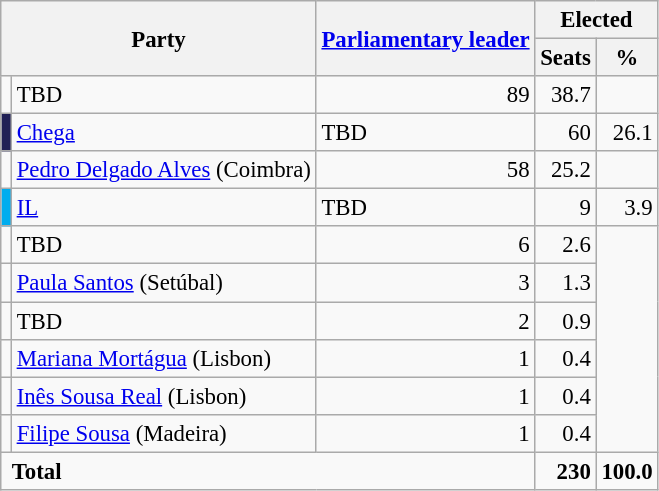<table class="wikitable" style="text-align:right; font-size:95%;">
<tr>
<th colspan="2" rowspan="2">Party</th>
<th rowspan="2"><a href='#'>Parliamentary leader</a></th>
<th colspan="2">Elected</th>
</tr>
<tr>
<th>Seats</th>
<th>%</th>
</tr>
<tr>
<td></td>
<td align="left">TBD</td>
<td align="right">89</td>
<td align="right">38.7</td>
</tr>
<tr>
<td style="background:#202056; text-align:center;"></td>
<td style="text-align:left;"><a href='#'>Chega</a></td>
<td align="left">TBD</td>
<td align="right">60</td>
<td align="right">26.1</td>
</tr>
<tr>
<td></td>
<td align="left"><a href='#'>Pedro Delgado Alves</a> (Coimbra)</td>
<td align="right">58</td>
<td align="right">25.2</td>
</tr>
<tr>
<td style="background:#00ADEF; text-align:center;"></td>
<td style="text-align:left;"><a href='#'>IL</a></td>
<td align="left">TBD</td>
<td align="right">9</td>
<td align="right">3.9</td>
</tr>
<tr>
<td></td>
<td align="left">TBD</td>
<td align="right">6</td>
<td align="right">2.6</td>
</tr>
<tr>
<td></td>
<td align="left"><a href='#'>Paula Santos</a> (Setúbal)</td>
<td align="right">3</td>
<td align="right">1.3</td>
</tr>
<tr>
<td></td>
<td align="left">TBD</td>
<td align="right">2</td>
<td align="right">0.9</td>
</tr>
<tr>
<td></td>
<td align="left"><a href='#'>Mariana Mortágua</a> (Lisbon)</td>
<td align="right">1</td>
<td align="right">0.4</td>
</tr>
<tr>
<td></td>
<td align="left"><a href='#'>Inês Sousa Real</a> (Lisbon)</td>
<td align="right">1</td>
<td align="right">0.4</td>
</tr>
<tr>
<td></td>
<td align="left"><a href='#'>Filipe Sousa</a> (Madeira)</td>
<td align="right">1</td>
<td align="right">0.4</td>
</tr>
<tr>
<td colspan="3" align="left"> <strong>Total</strong></td>
<td align="right"><strong>230</strong></td>
<td align="right"><strong>100.0</strong></td>
</tr>
</table>
